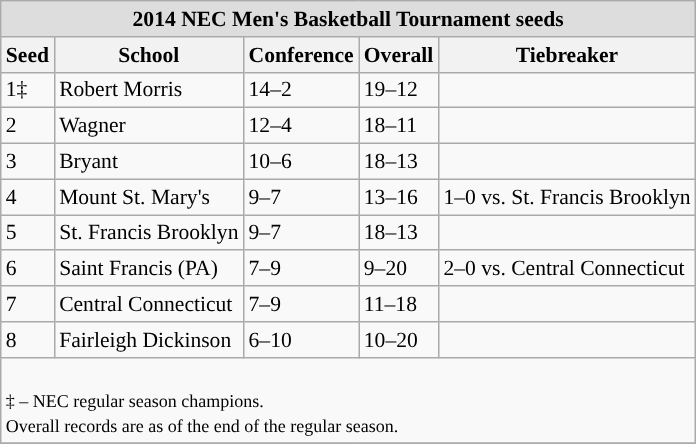<table class="wikitable" style="white-space:nowrap; font-size:90%;">
<tr>
<td colspan="7" style="text-align:center; background:#DDDDDD; font:#000000"><strong>2014 NEC Men's Basketball Tournament seeds</strong></td>
</tr>
<tr bgcolor="#efefef">
<th>Seed</th>
<th>School</th>
<th>Conference</th>
<th>Overall</th>
<th>Tiebreaker</th>
</tr>
<tr>
<td>1‡</td>
<td>Robert Morris</td>
<td>14–2</td>
<td>19–12</td>
<td></td>
</tr>
<tr>
<td>2</td>
<td>Wagner</td>
<td>12–4</td>
<td>18–11</td>
<td></td>
</tr>
<tr>
<td>3</td>
<td>Bryant</td>
<td>10–6</td>
<td>18–13</td>
<td></td>
</tr>
<tr>
<td>4</td>
<td>Mount St. Mary's</td>
<td>9–7</td>
<td>13–16</td>
<td>1–0 vs. St. Francis Brooklyn</td>
</tr>
<tr>
<td>5</td>
<td>St. Francis Brooklyn</td>
<td>9–7</td>
<td>18–13</td>
<td></td>
</tr>
<tr>
<td>6</td>
<td>Saint Francis (PA)</td>
<td>7–9</td>
<td>9–20</td>
<td>2–0 vs. Central Connecticut</td>
</tr>
<tr>
<td>7</td>
<td>Central Connecticut</td>
<td>7–9</td>
<td>11–18</td>
<td></td>
</tr>
<tr>
<td>8</td>
<td>Fairleigh Dickinson</td>
<td>6–10</td>
<td>10–20</td>
<td></td>
</tr>
<tr>
<td colspan="6" style="text-align:left;"><small> <br>‡ – NEC regular season champions.<br>Overall records are as of the end of the regular season.</small></td>
</tr>
<tr>
</tr>
</table>
